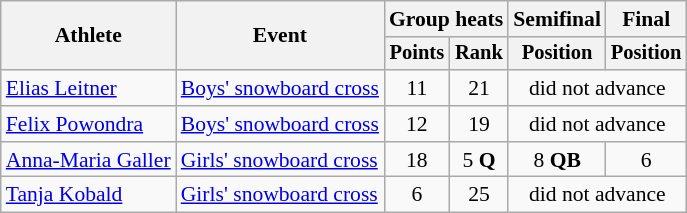<table class="wikitable" style="font-size:90%">
<tr>
<th rowspan="2">Athlete</th>
<th rowspan="2">Event</th>
<th colspan=2>Group heats</th>
<th>Semifinal</th>
<th>Final</th>
</tr>
<tr style="font-size:95%">
<th>Points</th>
<th>Rank</th>
<th>Position</th>
<th>Position</th>
</tr>
<tr align=center>
<td align=left><a href='#'>Elias Leitner</a></td>
<td align=left><a href='#'>Boys' snowboard cross</a></td>
<td>11</td>
<td>21</td>
<td colspan=2>did not advance</td>
</tr>
<tr align=center>
<td align=left><a href='#'>Felix Powondra</a></td>
<td align=left><a href='#'>Boys' snowboard cross</a></td>
<td>12</td>
<td>19</td>
<td colspan=2>did not advance</td>
</tr>
<tr align=center>
<td align=left><a href='#'>Anna-Maria Galler</a></td>
<td align=left><a href='#'>Girls' snowboard cross</a></td>
<td>18</td>
<td>5 <strong>Q</strong></td>
<td>8 <strong>QB</strong></td>
<td>6</td>
</tr>
<tr align=center>
<td align=left><a href='#'>Tanja Kobald</a></td>
<td align=left><a href='#'>Girls' snowboard cross</a></td>
<td>6</td>
<td>25</td>
<td colspan=2>did not advance</td>
</tr>
</table>
